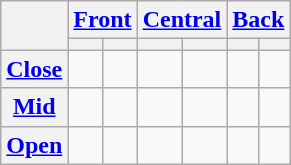<table class="wikitable" style="text-align:center;">
<tr>
<th rowspan="2"></th>
<th colspan="2"><a href='#'>Front</a></th>
<th colspan="2"><a href='#'>Central</a></th>
<th colspan="2"><a href='#'>Back</a></th>
</tr>
<tr>
<th></th>
<th></th>
<th></th>
<th></th>
<th></th>
<th></th>
</tr>
<tr>
<th><a href='#'>Close</a></th>
<td></td>
<td></td>
<td></td>
<td></td>
<td></td>
<td></td>
</tr>
<tr>
<th><a href='#'>Mid</a></th>
<td></td>
<td></td>
<td></td>
<td></td>
<td></td>
<td></td>
</tr>
<tr>
<th><a href='#'>Open</a></th>
<td></td>
<td></td>
<td></td>
<td></td>
<td></td>
<td></td>
</tr>
</table>
